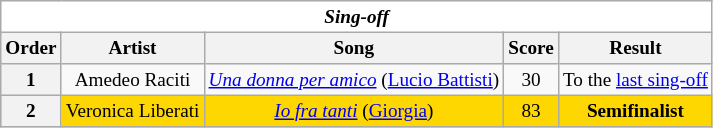<table class="wikitable" style="text-align:center; font-size:80%">
<tr>
<th style="background:#FFFFFF; text-align:center" colspan="9" colspan="5"><em>Sing-off</em></th>
</tr>
<tr>
<th>Order</th>
<th>Artist</th>
<th>Song</th>
<th>Score</th>
<th>Result</th>
</tr>
<tr>
<th scope=col>1</th>
<td>Amedeo Raciti</td>
<td><em><a href='#'>Una donna per amico</a></em> (<a href='#'>Lucio Battisti</a>)</td>
<td>30</td>
<td>To the <a href='#'>last sing-off</a></td>
</tr>
<tr bgcolor=gold>
<th scope=col>2</th>
<td>Veronica Liberati</td>
<td><em><a href='#'>Io fra tanti</a></em> (<a href='#'>Giorgia</a>)</td>
<td>83</td>
<td><strong>Semifinalist</strong></td>
</tr>
</table>
